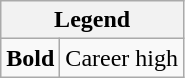<table class="wikitable mw-collapsible mw-collapsed">
<tr>
<th colspan="2">Legend</th>
</tr>
<tr>
<td><strong>Bold</strong></td>
<td>Career high</td>
</tr>
</table>
